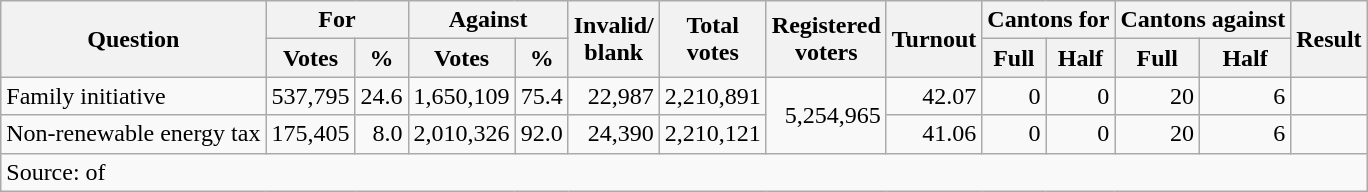<table class=wikitable style=text-align:right>
<tr>
<th rowspan=2>Question</th>
<th colspan=2>For</th>
<th colspan=2>Against</th>
<th rowspan=2>Invalid/<br>blank</th>
<th rowspan=2>Total<br>votes</th>
<th rowspan=2>Registered<br>voters</th>
<th rowspan=2>Turnout</th>
<th colspan=2>Cantons for</th>
<th colspan=2>Cantons against</th>
<th rowspan=2>Result</th>
</tr>
<tr>
<th>Votes</th>
<th>%</th>
<th>Votes</th>
<th>%</th>
<th>Full</th>
<th>Half</th>
<th>Full</th>
<th>Half</th>
</tr>
<tr>
<td align=left>Family initiative</td>
<td>537,795</td>
<td>24.6</td>
<td>1,650,109</td>
<td>75.4</td>
<td>22,987</td>
<td>2,210,891</td>
<td rowspan=2>5,254,965</td>
<td>42.07</td>
<td>0</td>
<td>0</td>
<td>20</td>
<td>6</td>
<td></td>
</tr>
<tr>
<td align=left>Non-renewable energy tax</td>
<td>175,405</td>
<td>8.0</td>
<td>2,010,326</td>
<td>92.0</td>
<td>24,390</td>
<td>2,210,121</td>
<td>41.06</td>
<td>0</td>
<td>0</td>
<td>20</td>
<td>6</td>
<td></td>
</tr>
<tr>
<td colspan=14 align=left>Source:  of </td>
</tr>
</table>
